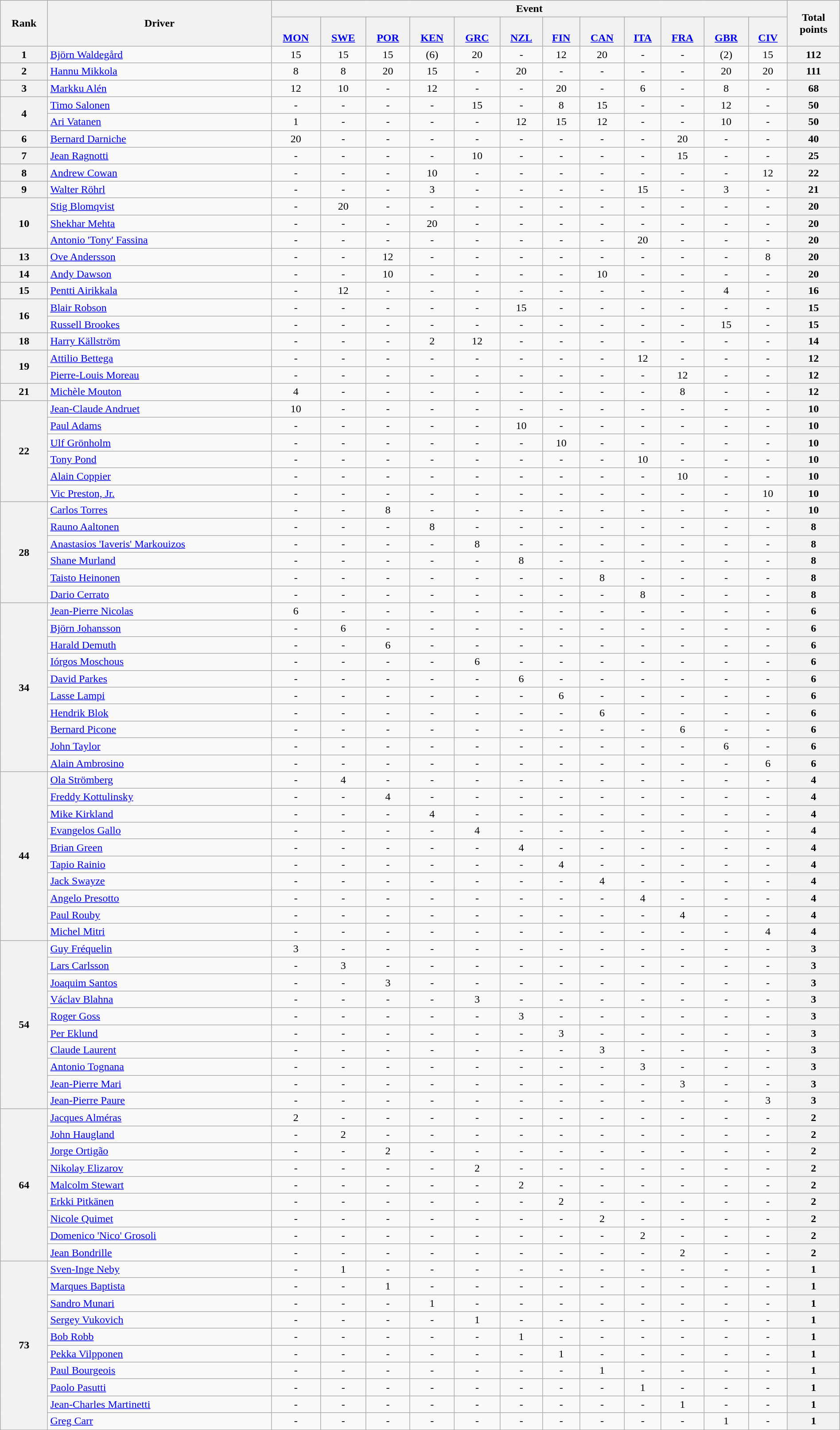<table class="wikitable" width=100% style="text-align:center;">
<tr>
<th rowspan=2>Rank</th>
<th rowspan=2>Driver</th>
<th colspan=12>Event</th>
<th rowspan=2>Total<br>points</th>
</tr>
<tr valign="bottom">
<th><br><a href='#'>MON</a></th>
<th><br><a href='#'>SWE</a></th>
<th><br><a href='#'>POR</a></th>
<th><br><a href='#'>KEN</a></th>
<th><br><a href='#'>GRC</a></th>
<th><br><a href='#'>NZL</a></th>
<th><br><a href='#'>FIN</a></th>
<th><br><a href='#'>CAN</a></th>
<th><br><a href='#'>ITA</a></th>
<th><br><a href='#'>FRA</a></th>
<th><br><a href='#'>GBR</a></th>
<th><br><a href='#'>CIV</a></th>
</tr>
<tr>
<th>1</th>
<td align=left> <a href='#'>Björn Waldegård</a></td>
<td>15</td>
<td>15</td>
<td>15</td>
<td>(6)</td>
<td>20</td>
<td>-</td>
<td>12</td>
<td>20</td>
<td>-</td>
<td>-</td>
<td>(2)</td>
<td>15</td>
<th>112</th>
</tr>
<tr>
<th>2</th>
<td align=left> <a href='#'>Hannu Mikkola</a></td>
<td>8</td>
<td>8</td>
<td>20</td>
<td>15</td>
<td>-</td>
<td>20</td>
<td>-</td>
<td>-</td>
<td>-</td>
<td>-</td>
<td>20</td>
<td>20</td>
<th>111</th>
</tr>
<tr>
<th>3</th>
<td align=left> <a href='#'>Markku Alén</a></td>
<td>12</td>
<td>10</td>
<td>-</td>
<td>12</td>
<td>-</td>
<td>-</td>
<td>20</td>
<td>-</td>
<td>6</td>
<td>-</td>
<td>8</td>
<td>-</td>
<th>68</th>
</tr>
<tr>
<th rowspan=2>4</th>
<td align=left> <a href='#'>Timo Salonen</a></td>
<td>-</td>
<td>-</td>
<td>-</td>
<td>-</td>
<td>15</td>
<td>-</td>
<td>8</td>
<td>15</td>
<td>-</td>
<td>-</td>
<td>12</td>
<td>-</td>
<th>50</th>
</tr>
<tr>
<td align=left> <a href='#'>Ari Vatanen</a></td>
<td>1</td>
<td>-</td>
<td>-</td>
<td>-</td>
<td>-</td>
<td>12</td>
<td>15</td>
<td>12</td>
<td>-</td>
<td>-</td>
<td>10</td>
<td>-</td>
<th>50</th>
</tr>
<tr>
<th>6</th>
<td align=left> <a href='#'>Bernard Darniche</a></td>
<td>20</td>
<td>-</td>
<td>-</td>
<td>-</td>
<td>-</td>
<td>-</td>
<td>-</td>
<td>-</td>
<td>-</td>
<td>20</td>
<td>-</td>
<td>-</td>
<th>40</th>
</tr>
<tr>
<th>7</th>
<td align=left> <a href='#'>Jean Ragnotti</a></td>
<td>-</td>
<td>-</td>
<td>-</td>
<td>-</td>
<td>10</td>
<td>-</td>
<td>-</td>
<td>-</td>
<td>-</td>
<td>15</td>
<td>-</td>
<td>-</td>
<th>25</th>
</tr>
<tr>
<th>8</th>
<td align=left> <a href='#'>Andrew Cowan</a></td>
<td>-</td>
<td>-</td>
<td>-</td>
<td>10</td>
<td>-</td>
<td>-</td>
<td>-</td>
<td>-</td>
<td>-</td>
<td>-</td>
<td>-</td>
<td>12</td>
<th>22</th>
</tr>
<tr>
<th>9</th>
<td align=left> <a href='#'>Walter Röhrl</a></td>
<td>-</td>
<td>-</td>
<td>-</td>
<td>3</td>
<td>-</td>
<td>-</td>
<td>-</td>
<td>-</td>
<td>15</td>
<td>-</td>
<td>3</td>
<td>-</td>
<th>21</th>
</tr>
<tr>
<th rowspan=3>10</th>
<td align=left> <a href='#'>Stig Blomqvist</a></td>
<td>-</td>
<td>20</td>
<td>-</td>
<td>-</td>
<td>-</td>
<td>-</td>
<td>-</td>
<td>-</td>
<td>-</td>
<td>-</td>
<td>-</td>
<td>-</td>
<th>20</th>
</tr>
<tr>
<td align=left> <a href='#'>Shekhar Mehta</a></td>
<td>-</td>
<td>-</td>
<td>-</td>
<td>20</td>
<td>-</td>
<td>-</td>
<td>-</td>
<td>-</td>
<td>-</td>
<td>-</td>
<td>-</td>
<td>-</td>
<th>20</th>
</tr>
<tr>
<td align=left> <a href='#'>Antonio 'Tony' Fassina</a></td>
<td>-</td>
<td>-</td>
<td>-</td>
<td>-</td>
<td>-</td>
<td>-</td>
<td>-</td>
<td>-</td>
<td>20</td>
<td>-</td>
<td>-</td>
<td>-</td>
<th>20</th>
</tr>
<tr>
<th>13</th>
<td align=left> <a href='#'>Ove Andersson</a></td>
<td>-</td>
<td>-</td>
<td>12</td>
<td>-</td>
<td>-</td>
<td>-</td>
<td>-</td>
<td>-</td>
<td>-</td>
<td>-</td>
<td>-</td>
<td>8</td>
<th>20</th>
</tr>
<tr>
<th>14</th>
<td align=left> <a href='#'>Andy Dawson</a></td>
<td>-</td>
<td>-</td>
<td>10</td>
<td>-</td>
<td>-</td>
<td>-</td>
<td>-</td>
<td>10</td>
<td>-</td>
<td>-</td>
<td>-</td>
<td>-</td>
<th>20</th>
</tr>
<tr>
<th>15</th>
<td align=left> <a href='#'>Pentti Airikkala</a></td>
<td>-</td>
<td>12</td>
<td>-</td>
<td>-</td>
<td>-</td>
<td>-</td>
<td>-</td>
<td>-</td>
<td>-</td>
<td>-</td>
<td>4</td>
<td>-</td>
<th>16</th>
</tr>
<tr>
<th rowspan=2>16</th>
<td align=left> <a href='#'>Blair Robson</a></td>
<td>-</td>
<td>-</td>
<td>-</td>
<td>-</td>
<td>-</td>
<td>15</td>
<td>-</td>
<td>-</td>
<td>-</td>
<td>-</td>
<td>-</td>
<td>-</td>
<th>15</th>
</tr>
<tr>
<td align=left> <a href='#'>Russell Brookes</a></td>
<td>-</td>
<td>-</td>
<td>-</td>
<td>-</td>
<td>-</td>
<td>-</td>
<td>-</td>
<td>-</td>
<td>-</td>
<td>-</td>
<td>15</td>
<td>-</td>
<th>15</th>
</tr>
<tr>
<th>18</th>
<td align=left> <a href='#'>Harry Källström</a></td>
<td>-</td>
<td>-</td>
<td>-</td>
<td>2</td>
<td>12</td>
<td>-</td>
<td>-</td>
<td>-</td>
<td>-</td>
<td>-</td>
<td>-</td>
<td>-</td>
<th>14</th>
</tr>
<tr>
<th rowspan=2>19</th>
<td align=left> <a href='#'>Attilio Bettega</a></td>
<td>-</td>
<td>-</td>
<td>-</td>
<td>-</td>
<td>-</td>
<td>-</td>
<td>-</td>
<td>-</td>
<td>12</td>
<td>-</td>
<td>-</td>
<td>-</td>
<th>12</th>
</tr>
<tr>
<td align=left> <a href='#'>Pierre-Louis Moreau</a></td>
<td>-</td>
<td>-</td>
<td>-</td>
<td>-</td>
<td>-</td>
<td>-</td>
<td>-</td>
<td>-</td>
<td>-</td>
<td>12</td>
<td>-</td>
<td>-</td>
<th>12</th>
</tr>
<tr>
<th>21</th>
<td align=left> <a href='#'>Michèle Mouton</a></td>
<td>4</td>
<td>-</td>
<td>-</td>
<td>-</td>
<td>-</td>
<td>-</td>
<td>-</td>
<td>-</td>
<td>-</td>
<td>8</td>
<td>-</td>
<td>-</td>
<th>12</th>
</tr>
<tr>
<th rowspan=6>22</th>
<td align=left> <a href='#'>Jean-Claude Andruet</a></td>
<td>10</td>
<td>-</td>
<td>-</td>
<td>-</td>
<td>-</td>
<td>-</td>
<td>-</td>
<td>-</td>
<td>-</td>
<td>-</td>
<td>-</td>
<td>-</td>
<th>10</th>
</tr>
<tr>
<td align=left> <a href='#'>Paul Adams</a></td>
<td>-</td>
<td>-</td>
<td>-</td>
<td>-</td>
<td>-</td>
<td>10</td>
<td>-</td>
<td>-</td>
<td>-</td>
<td>-</td>
<td>-</td>
<td>-</td>
<th>10</th>
</tr>
<tr>
<td align=left> <a href='#'>Ulf Grönholm</a></td>
<td>-</td>
<td>-</td>
<td>-</td>
<td>-</td>
<td>-</td>
<td>-</td>
<td>10</td>
<td>-</td>
<td>-</td>
<td>-</td>
<td>-</td>
<td>-</td>
<th>10</th>
</tr>
<tr>
<td align=left> <a href='#'>Tony Pond</a></td>
<td>-</td>
<td>-</td>
<td>-</td>
<td>-</td>
<td>-</td>
<td>-</td>
<td>-</td>
<td>-</td>
<td>10</td>
<td>-</td>
<td>-</td>
<td>-</td>
<th>10</th>
</tr>
<tr>
<td align=left> <a href='#'>Alain Coppier</a></td>
<td>-</td>
<td>-</td>
<td>-</td>
<td>-</td>
<td>-</td>
<td>-</td>
<td>-</td>
<td>-</td>
<td>-</td>
<td>10</td>
<td>-</td>
<td>-</td>
<th>10</th>
</tr>
<tr>
<td align=left> <a href='#'>Vic Preston, Jr.</a></td>
<td>-</td>
<td>-</td>
<td>-</td>
<td>-</td>
<td>-</td>
<td>-</td>
<td>-</td>
<td>-</td>
<td>-</td>
<td>-</td>
<td>-</td>
<td>10</td>
<th>10</th>
</tr>
<tr>
<th rowspan=6>28</th>
<td align=left> <a href='#'>Carlos Torres</a></td>
<td>-</td>
<td>-</td>
<td>8</td>
<td>-</td>
<td>-</td>
<td>-</td>
<td>-</td>
<td>-</td>
<td>-</td>
<td>-</td>
<td>-</td>
<td>-</td>
<th>10</th>
</tr>
<tr>
<td align=left> <a href='#'>Rauno Aaltonen</a></td>
<td>-</td>
<td>-</td>
<td>-</td>
<td>8</td>
<td>-</td>
<td>-</td>
<td>-</td>
<td>-</td>
<td>-</td>
<td>-</td>
<td>-</td>
<td>-</td>
<th>8</th>
</tr>
<tr>
<td align=left> <a href='#'>Anastasios 'Iaveris' Markouizos</a></td>
<td>-</td>
<td>-</td>
<td>-</td>
<td>-</td>
<td>8</td>
<td>-</td>
<td>-</td>
<td>-</td>
<td>-</td>
<td>-</td>
<td>-</td>
<td>-</td>
<th>8</th>
</tr>
<tr>
<td align=left> <a href='#'>Shane Murland</a></td>
<td>-</td>
<td>-</td>
<td>-</td>
<td>-</td>
<td>-</td>
<td>8</td>
<td>-</td>
<td>-</td>
<td>-</td>
<td>-</td>
<td>-</td>
<td>-</td>
<th>8</th>
</tr>
<tr>
<td align=left> <a href='#'>Taisto Heinonen</a></td>
<td>-</td>
<td>-</td>
<td>-</td>
<td>-</td>
<td>-</td>
<td>-</td>
<td>-</td>
<td>8</td>
<td>-</td>
<td>-</td>
<td>-</td>
<td>-</td>
<th>8</th>
</tr>
<tr>
<td align=left> <a href='#'>Dario Cerrato</a></td>
<td>-</td>
<td>-</td>
<td>-</td>
<td>-</td>
<td>-</td>
<td>-</td>
<td>-</td>
<td>-</td>
<td>8</td>
<td>-</td>
<td>-</td>
<td>-</td>
<th>8</th>
</tr>
<tr>
<th rowspan=10>34</th>
<td align=left> <a href='#'>Jean-Pierre Nicolas</a></td>
<td>6</td>
<td>-</td>
<td>-</td>
<td>-</td>
<td>-</td>
<td>-</td>
<td>-</td>
<td>-</td>
<td>-</td>
<td>-</td>
<td>-</td>
<td>-</td>
<th>6</th>
</tr>
<tr>
<td align=left> <a href='#'>Björn Johansson</a></td>
<td>-</td>
<td>6</td>
<td>-</td>
<td>-</td>
<td>-</td>
<td>-</td>
<td>-</td>
<td>-</td>
<td>-</td>
<td>-</td>
<td>-</td>
<td>-</td>
<th>6</th>
</tr>
<tr>
<td align=left> <a href='#'>Harald Demuth</a></td>
<td>-</td>
<td>-</td>
<td>6</td>
<td>-</td>
<td>-</td>
<td>-</td>
<td>-</td>
<td>-</td>
<td>-</td>
<td>-</td>
<td>-</td>
<td>-</td>
<th>6</th>
</tr>
<tr>
<td align=left> <a href='#'>Iórgos Moschous</a></td>
<td>-</td>
<td>-</td>
<td>-</td>
<td>-</td>
<td>6</td>
<td>-</td>
<td>-</td>
<td>-</td>
<td>-</td>
<td>-</td>
<td>-</td>
<td>-</td>
<th>6</th>
</tr>
<tr>
<td align=left> <a href='#'>David Parkes</a></td>
<td>-</td>
<td>-</td>
<td>-</td>
<td>-</td>
<td>-</td>
<td>6</td>
<td>-</td>
<td>-</td>
<td>-</td>
<td>-</td>
<td>-</td>
<td>-</td>
<th>6</th>
</tr>
<tr>
<td align=left> <a href='#'>Lasse Lampi</a></td>
<td>-</td>
<td>-</td>
<td>-</td>
<td>-</td>
<td>-</td>
<td>-</td>
<td>6</td>
<td>-</td>
<td>-</td>
<td>-</td>
<td>-</td>
<td>-</td>
<th>6</th>
</tr>
<tr>
<td align=left> <a href='#'>Hendrik Blok</a></td>
<td>-</td>
<td>-</td>
<td>-</td>
<td>-</td>
<td>-</td>
<td>-</td>
<td>-</td>
<td>6</td>
<td>-</td>
<td>-</td>
<td>-</td>
<td>-</td>
<th>6</th>
</tr>
<tr>
<td align=left> <a href='#'>Bernard Picone</a></td>
<td>-</td>
<td>-</td>
<td>-</td>
<td>-</td>
<td>-</td>
<td>-</td>
<td>-</td>
<td>-</td>
<td>-</td>
<td>6</td>
<td>-</td>
<td>-</td>
<th>6</th>
</tr>
<tr>
<td align=left> <a href='#'>John Taylor</a></td>
<td>-</td>
<td>-</td>
<td>-</td>
<td>-</td>
<td>-</td>
<td>-</td>
<td>-</td>
<td>-</td>
<td>-</td>
<td>-</td>
<td>6</td>
<td>-</td>
<th>6</th>
</tr>
<tr>
<td align=left> <a href='#'>Alain Ambrosino</a></td>
<td>-</td>
<td>-</td>
<td>-</td>
<td>-</td>
<td>-</td>
<td>-</td>
<td>-</td>
<td>-</td>
<td>-</td>
<td>-</td>
<td>-</td>
<td>6</td>
<th>6</th>
</tr>
<tr>
<th rowspan=10>44</th>
<td align=left> <a href='#'>Ola Strömberg</a></td>
<td>-</td>
<td>4</td>
<td>-</td>
<td>-</td>
<td>-</td>
<td>-</td>
<td>-</td>
<td>-</td>
<td>-</td>
<td>-</td>
<td>-</td>
<td>-</td>
<th>4</th>
</tr>
<tr>
<td align=left> <a href='#'>Freddy Kottulinsky</a></td>
<td>-</td>
<td>-</td>
<td>4</td>
<td>-</td>
<td>-</td>
<td>-</td>
<td>-</td>
<td>-</td>
<td>-</td>
<td>-</td>
<td>-</td>
<td>-</td>
<th>4</th>
</tr>
<tr>
<td align=left> <a href='#'>Mike Kirkland</a></td>
<td>-</td>
<td>-</td>
<td>-</td>
<td>4</td>
<td>-</td>
<td>-</td>
<td>-</td>
<td>-</td>
<td>-</td>
<td>-</td>
<td>-</td>
<td>-</td>
<th>4</th>
</tr>
<tr>
<td align=left> <a href='#'>Evangelos Gallo</a></td>
<td>-</td>
<td>-</td>
<td>-</td>
<td>-</td>
<td>4</td>
<td>-</td>
<td>-</td>
<td>-</td>
<td>-</td>
<td>-</td>
<td>-</td>
<td>-</td>
<th>4</th>
</tr>
<tr>
<td align=left> <a href='#'>Brian Green</a></td>
<td>-</td>
<td>-</td>
<td>-</td>
<td>-</td>
<td>-</td>
<td>4</td>
<td>-</td>
<td>-</td>
<td>-</td>
<td>-</td>
<td>-</td>
<td>-</td>
<th>4</th>
</tr>
<tr>
<td align=left> <a href='#'>Tapio Rainio</a></td>
<td>-</td>
<td>-</td>
<td>-</td>
<td>-</td>
<td>-</td>
<td>-</td>
<td>4</td>
<td>-</td>
<td>-</td>
<td>-</td>
<td>-</td>
<td>-</td>
<th>4</th>
</tr>
<tr>
<td align=left> <a href='#'>Jack Swayze</a></td>
<td>-</td>
<td>-</td>
<td>-</td>
<td>-</td>
<td>-</td>
<td>-</td>
<td>-</td>
<td>4</td>
<td>-</td>
<td>-</td>
<td>-</td>
<td>-</td>
<th>4</th>
</tr>
<tr>
<td align=left> <a href='#'>Angelo Presotto</a></td>
<td>-</td>
<td>-</td>
<td>-</td>
<td>-</td>
<td>-</td>
<td>-</td>
<td>-</td>
<td>-</td>
<td>4</td>
<td>-</td>
<td>-</td>
<td>-</td>
<th>4</th>
</tr>
<tr>
<td align=left> <a href='#'>Paul Rouby</a></td>
<td>-</td>
<td>-</td>
<td>-</td>
<td>-</td>
<td>-</td>
<td>-</td>
<td>-</td>
<td>-</td>
<td>-</td>
<td>4</td>
<td>-</td>
<td>-</td>
<th>4</th>
</tr>
<tr>
<td align=left> <a href='#'>Michel Mitri</a></td>
<td>-</td>
<td>-</td>
<td>-</td>
<td>-</td>
<td>-</td>
<td>-</td>
<td>-</td>
<td>-</td>
<td>-</td>
<td>-</td>
<td>-</td>
<td>4</td>
<th>4</th>
</tr>
<tr>
<th rowspan=10>54</th>
<td align=left> <a href='#'>Guy Fréquelin</a></td>
<td>3</td>
<td>-</td>
<td>-</td>
<td>-</td>
<td>-</td>
<td>-</td>
<td>-</td>
<td>-</td>
<td>-</td>
<td>-</td>
<td>-</td>
<td>-</td>
<th>3</th>
</tr>
<tr>
<td align=left> <a href='#'>Lars Carlsson</a></td>
<td>-</td>
<td>3</td>
<td>-</td>
<td>-</td>
<td>-</td>
<td>-</td>
<td>-</td>
<td>-</td>
<td>-</td>
<td>-</td>
<td>-</td>
<td>-</td>
<th>3</th>
</tr>
<tr>
<td align=left> <a href='#'>Joaquim Santos</a></td>
<td>-</td>
<td>-</td>
<td>3</td>
<td>-</td>
<td>-</td>
<td>-</td>
<td>-</td>
<td>-</td>
<td>-</td>
<td>-</td>
<td>-</td>
<td>-</td>
<th>3</th>
</tr>
<tr>
<td align=left> <a href='#'>Václav Blahna</a></td>
<td>-</td>
<td>-</td>
<td>-</td>
<td>-</td>
<td>3</td>
<td>-</td>
<td>-</td>
<td>-</td>
<td>-</td>
<td>-</td>
<td>-</td>
<td>-</td>
<th>3</th>
</tr>
<tr>
<td align=left> <a href='#'>Roger Goss</a></td>
<td>-</td>
<td>-</td>
<td>-</td>
<td>-</td>
<td>-</td>
<td>3</td>
<td>-</td>
<td>-</td>
<td>-</td>
<td>-</td>
<td>-</td>
<td>-</td>
<th>3</th>
</tr>
<tr>
<td align=left> <a href='#'>Per Eklund</a></td>
<td>-</td>
<td>-</td>
<td>-</td>
<td>-</td>
<td>-</td>
<td>-</td>
<td>3</td>
<td>-</td>
<td>-</td>
<td>-</td>
<td>-</td>
<td>-</td>
<th>3</th>
</tr>
<tr>
<td align=left> <a href='#'>Claude Laurent</a></td>
<td>-</td>
<td>-</td>
<td>-</td>
<td>-</td>
<td>-</td>
<td>-</td>
<td>-</td>
<td>3</td>
<td>-</td>
<td>-</td>
<td>-</td>
<td>-</td>
<th>3</th>
</tr>
<tr>
<td align=left> <a href='#'>Antonio Tognana</a></td>
<td>-</td>
<td>-</td>
<td>-</td>
<td>-</td>
<td>-</td>
<td>-</td>
<td>-</td>
<td>-</td>
<td>3</td>
<td>-</td>
<td>-</td>
<td>-</td>
<th>3</th>
</tr>
<tr>
<td align=left> <a href='#'>Jean-Pierre Mari</a></td>
<td>-</td>
<td>-</td>
<td>-</td>
<td>-</td>
<td>-</td>
<td>-</td>
<td>-</td>
<td>-</td>
<td>-</td>
<td>3</td>
<td>-</td>
<td>-</td>
<th>3</th>
</tr>
<tr>
<td align=left> <a href='#'>Jean-Pierre Paure</a></td>
<td>-</td>
<td>-</td>
<td>-</td>
<td>-</td>
<td>-</td>
<td>-</td>
<td>-</td>
<td>-</td>
<td>-</td>
<td>-</td>
<td>-</td>
<td>3</td>
<th>3</th>
</tr>
<tr>
<th rowspan=9>64</th>
<td align=left> <a href='#'>Jacques Alméras</a></td>
<td>2</td>
<td>-</td>
<td>-</td>
<td>-</td>
<td>-</td>
<td>-</td>
<td>-</td>
<td>-</td>
<td>-</td>
<td>-</td>
<td>-</td>
<td>-</td>
<th>2</th>
</tr>
<tr>
<td align=left> <a href='#'>John Haugland</a></td>
<td>-</td>
<td>2</td>
<td>-</td>
<td>-</td>
<td>-</td>
<td>-</td>
<td>-</td>
<td>-</td>
<td>-</td>
<td>-</td>
<td>-</td>
<td>-</td>
<th>2</th>
</tr>
<tr>
<td align=left> <a href='#'>Jorge Ortigão</a></td>
<td>-</td>
<td>-</td>
<td>2</td>
<td>-</td>
<td>-</td>
<td>-</td>
<td>-</td>
<td>-</td>
<td>-</td>
<td>-</td>
<td>-</td>
<td>-</td>
<th>2</th>
</tr>
<tr>
<td align=left> <a href='#'>Nikolay Elizarov</a></td>
<td>-</td>
<td>-</td>
<td>-</td>
<td>-</td>
<td>2</td>
<td>-</td>
<td>-</td>
<td>-</td>
<td>-</td>
<td>-</td>
<td>-</td>
<td>-</td>
<th>2</th>
</tr>
<tr>
<td align=left> <a href='#'>Malcolm Stewart</a></td>
<td>-</td>
<td>-</td>
<td>-</td>
<td>-</td>
<td>-</td>
<td>2</td>
<td>-</td>
<td>-</td>
<td>-</td>
<td>-</td>
<td>-</td>
<td>-</td>
<th>2</th>
</tr>
<tr>
<td align=left> <a href='#'>Erkki Pitkänen</a></td>
<td>-</td>
<td>-</td>
<td>-</td>
<td>-</td>
<td>-</td>
<td>-</td>
<td>2</td>
<td>-</td>
<td>-</td>
<td>-</td>
<td>-</td>
<td>-</td>
<th>2</th>
</tr>
<tr>
<td align=left> <a href='#'>Nicole Quimet</a></td>
<td>-</td>
<td>-</td>
<td>-</td>
<td>-</td>
<td>-</td>
<td>-</td>
<td>-</td>
<td>2</td>
<td>-</td>
<td>-</td>
<td>-</td>
<td>-</td>
<th>2</th>
</tr>
<tr>
<td align=left> <a href='#'>Domenico 'Nico' Grosoli</a></td>
<td>-</td>
<td>-</td>
<td>-</td>
<td>-</td>
<td>-</td>
<td>-</td>
<td>-</td>
<td>-</td>
<td>2</td>
<td>-</td>
<td>-</td>
<td>-</td>
<th>2</th>
</tr>
<tr>
<td align=left> <a href='#'>Jean Bondrille</a></td>
<td>-</td>
<td>-</td>
<td>-</td>
<td>-</td>
<td>-</td>
<td>-</td>
<td>-</td>
<td>-</td>
<td>-</td>
<td>2</td>
<td>-</td>
<td>-</td>
<th>2</th>
</tr>
<tr>
<th rowspan=10>73</th>
<td align=left> <a href='#'>Sven-Inge Neby</a></td>
<td>-</td>
<td>1</td>
<td>-</td>
<td>-</td>
<td>-</td>
<td>-</td>
<td>-</td>
<td>-</td>
<td>-</td>
<td>-</td>
<td>-</td>
<td>-</td>
<th>1</th>
</tr>
<tr>
<td align=left> <a href='#'>Marques Baptista</a></td>
<td>-</td>
<td>-</td>
<td>1</td>
<td>-</td>
<td>-</td>
<td>-</td>
<td>-</td>
<td>-</td>
<td>-</td>
<td>-</td>
<td>-</td>
<td>-</td>
<th>1</th>
</tr>
<tr>
<td align=left> <a href='#'>Sandro Munari</a></td>
<td>-</td>
<td>-</td>
<td>-</td>
<td>1</td>
<td>-</td>
<td>-</td>
<td>-</td>
<td>-</td>
<td>-</td>
<td>-</td>
<td>-</td>
<td>-</td>
<th>1</th>
</tr>
<tr>
<td align=left> <a href='#'>Sergey Vukovich</a></td>
<td>-</td>
<td>-</td>
<td>-</td>
<td>-</td>
<td>1</td>
<td>-</td>
<td>-</td>
<td>-</td>
<td>-</td>
<td>-</td>
<td>-</td>
<td>-</td>
<th>1</th>
</tr>
<tr>
<td align=left> <a href='#'>Bob Robb</a></td>
<td>-</td>
<td>-</td>
<td>-</td>
<td>-</td>
<td>-</td>
<td>1</td>
<td>-</td>
<td>-</td>
<td>-</td>
<td>-</td>
<td>-</td>
<td>-</td>
<th>1</th>
</tr>
<tr>
<td align=left> <a href='#'>Pekka Vilpponen</a></td>
<td>-</td>
<td>-</td>
<td>-</td>
<td>-</td>
<td>-</td>
<td>-</td>
<td>1</td>
<td>-</td>
<td>-</td>
<td>-</td>
<td>-</td>
<td>-</td>
<th>1</th>
</tr>
<tr>
<td align=left> <a href='#'>Paul Bourgeois</a></td>
<td>-</td>
<td>-</td>
<td>-</td>
<td>-</td>
<td>-</td>
<td>-</td>
<td>-</td>
<td>1</td>
<td>-</td>
<td>-</td>
<td>-</td>
<td>-</td>
<th>1</th>
</tr>
<tr>
<td align=left> <a href='#'>Paolo Pasutti</a></td>
<td>-</td>
<td>-</td>
<td>-</td>
<td>-</td>
<td>-</td>
<td>-</td>
<td>-</td>
<td>-</td>
<td>1</td>
<td>-</td>
<td>-</td>
<td>-</td>
<th>1</th>
</tr>
<tr>
<td align=left> <a href='#'>Jean-Charles Martinetti</a></td>
<td>-</td>
<td>-</td>
<td>-</td>
<td>-</td>
<td>-</td>
<td>-</td>
<td>-</td>
<td>-</td>
<td>-</td>
<td>1</td>
<td>-</td>
<td>-</td>
<th>1</th>
</tr>
<tr>
<td align=left> <a href='#'>Greg Carr</a></td>
<td>-</td>
<td>-</td>
<td>-</td>
<td>-</td>
<td>-</td>
<td>-</td>
<td>-</td>
<td>-</td>
<td>-</td>
<td>-</td>
<td>1</td>
<td>-</td>
<th>1</th>
</tr>
</table>
